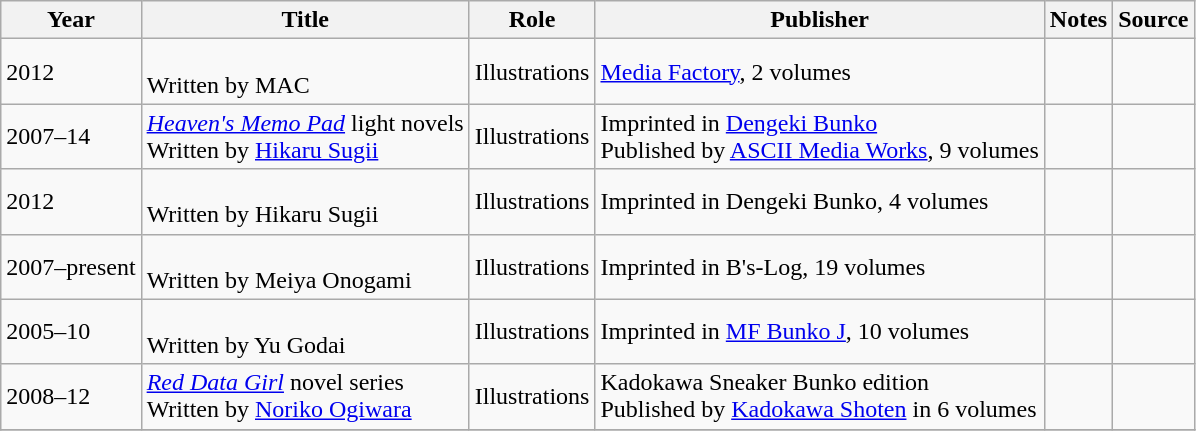<table class="wikitable sortable plainrowheaders">
<tr>
<th>Year</th>
<th>Title</th>
<th>Role</th>
<th>Publisher</th>
<th class="unsortable">Notes</th>
<th class="unsortable">Source</th>
</tr>
<tr>
<td>2012</td>
<td><br>Written by MAC</td>
<td>Illustrations</td>
<td><a href='#'>Media Factory</a>, 2 volumes</td>
<td></td>
<td></td>
</tr>
<tr>
<td>2007–14</td>
<td><em><a href='#'>Heaven's Memo Pad</a></em> light novels<br>Written by <a href='#'>Hikaru Sugii</a></td>
<td>Illustrations</td>
<td>Imprinted in <a href='#'>Dengeki Bunko</a><br>Published by <a href='#'>ASCII Media Works</a>, 9 volumes</td>
<td></td>
<td></td>
</tr>
<tr>
<td>2012</td>
<td><br>Written by Hikaru Sugii</td>
<td>Illustrations</td>
<td>Imprinted in Dengeki Bunko, 4 volumes</td>
<td></td>
<td></td>
</tr>
<tr>
<td>2007–present</td>
<td><br>Written by Meiya Onogami</td>
<td>Illustrations</td>
<td>Imprinted in B's-Log, 19 volumes</td>
<td></td>
<td></td>
</tr>
<tr>
<td>2005–10</td>
<td><br>Written by Yu Godai</td>
<td>Illustrations</td>
<td>Imprinted in <a href='#'>MF Bunko J</a>, 10 volumes</td>
<td></td>
<td></td>
</tr>
<tr>
<td>2008–12</td>
<td><em><a href='#'>Red Data Girl</a></em> novel series<br>Written by <a href='#'>Noriko Ogiwara</a></td>
<td>Illustrations</td>
<td>Kadokawa Sneaker Bunko edition<br>Published by <a href='#'>Kadokawa Shoten</a> in 6 volumes</td>
<td></td>
<td></td>
</tr>
<tr>
</tr>
</table>
